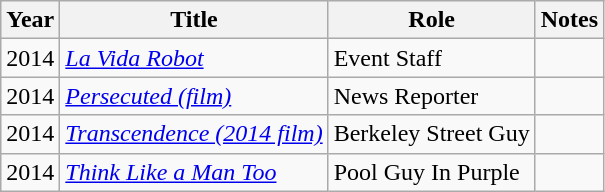<table class="wikitable sortable">
<tr>
<th>Year</th>
<th>Title</th>
<th>Role</th>
<th>Notes</th>
</tr>
<tr>
<td>2014</td>
<td><em><a href='#'>La Vida Robot</a></em></td>
<td>Event Staff</td>
<td></td>
</tr>
<tr>
<td>2014</td>
<td><em><a href='#'>Persecuted (film)</a></em></td>
<td>News Reporter</td>
<td></td>
</tr>
<tr>
<td>2014</td>
<td><em><a href='#'>Transcendence (2014 film)</a></em></td>
<td>Berkeley Street Guy</td>
<td></td>
</tr>
<tr>
<td>2014</td>
<td><em><a href='#'>Think Like a Man Too</a></em></td>
<td>Pool Guy In Purple</td>
<td></td>
</tr>
</table>
